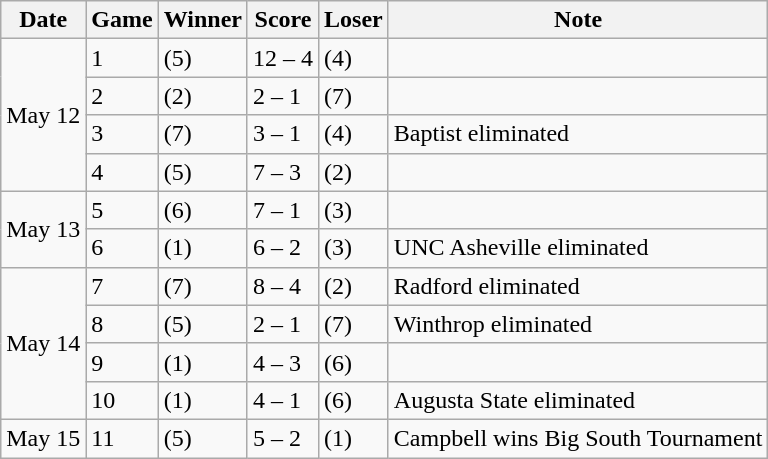<table class=wikitable>
<tr>
<th>Date</th>
<th>Game</th>
<th>Winner</th>
<th>Score</th>
<th>Loser</th>
<th>Note</th>
</tr>
<tr>
<td rowspan=4>May 12</td>
<td>1</td>
<td>(5) </td>
<td>12 – 4</td>
<td>(4) </td>
<td></td>
</tr>
<tr>
<td>2</td>
<td>(2) </td>
<td>2 – 1</td>
<td>(7) </td>
<td></td>
</tr>
<tr>
<td>3</td>
<td>(7) </td>
<td>3 – 1</td>
<td>(4) </td>
<td>Baptist eliminated</td>
</tr>
<tr>
<td>4</td>
<td>(5) </td>
<td>7 – 3</td>
<td>(2) </td>
<td></td>
</tr>
<tr>
<td rowspan=2>May 13</td>
<td>5</td>
<td>(6) </td>
<td>7 – 1</td>
<td>(3) </td>
<td></td>
</tr>
<tr>
<td>6</td>
<td>(1) </td>
<td>6 – 2</td>
<td>(3) </td>
<td>UNC Asheville eliminated</td>
</tr>
<tr>
<td rowspan=4>May 14</td>
<td>7</td>
<td>(7) </td>
<td>8 – 4</td>
<td>(2) </td>
<td>Radford eliminated</td>
</tr>
<tr>
<td>8</td>
<td>(5) </td>
<td>2 – 1</td>
<td>(7) </td>
<td>Winthrop eliminated</td>
</tr>
<tr>
<td>9</td>
<td>(1) </td>
<td>4 – 3</td>
<td>(6) </td>
<td></td>
</tr>
<tr>
<td>10</td>
<td>(1) </td>
<td>4 – 1</td>
<td>(6) </td>
<td>Augusta State eliminated</td>
</tr>
<tr>
<td>May 15</td>
<td>11</td>
<td>(5) </td>
<td>5 – 2</td>
<td>(1) </td>
<td>Campbell wins Big South Tournament</td>
</tr>
</table>
